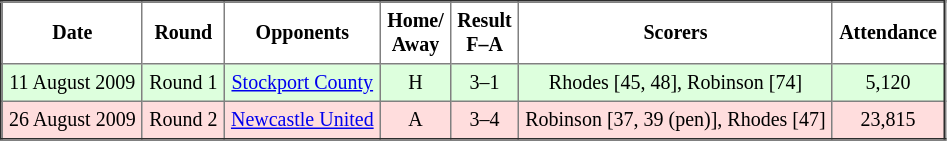<table border="2" cellpadding="4" style="border-collapse:collapse; text-align:center; font-size:smaller;">
<tr>
<th><strong>Date</strong></th>
<th><strong>Round</strong></th>
<th><strong>Opponents</strong></th>
<th><strong>Home/<br>Away</strong></th>
<th><strong>Result<br>F–A</strong></th>
<th><strong>Scorers</strong></th>
<th><strong>Attendance</strong></th>
</tr>
<tr bgcolor="#ddffdd">
<td>11 August 2009</td>
<td>Round 1</td>
<td><a href='#'>Stockport County</a></td>
<td>H</td>
<td>3–1</td>
<td>Rhodes [45, 48], Robinson [74]</td>
<td>5,120</td>
</tr>
<tr bgcolor="#ffdddd">
<td>26 August 2009</td>
<td>Round 2</td>
<td><a href='#'>Newcastle United</a></td>
<td>A</td>
<td>3–4</td>
<td>Robinson [37, 39 (pen)], Rhodes [47]</td>
<td>23,815</td>
</tr>
</table>
